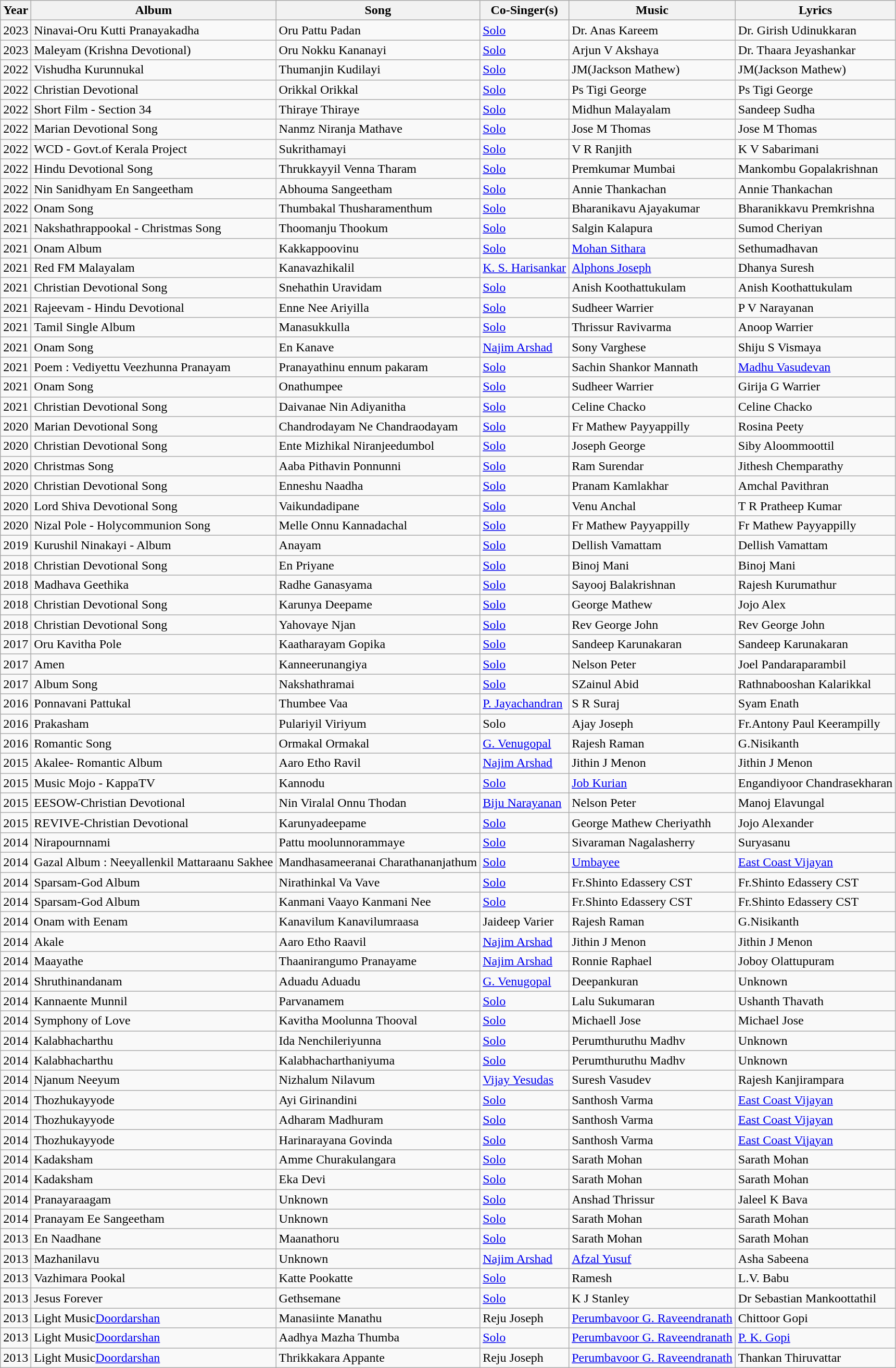<table class="wikitable">
<tr>
<th>Year</th>
<th>Album</th>
<th>Song</th>
<th>Co-Singer(s)</th>
<th>Music</th>
<th>Lyrics</th>
</tr>
<tr>
<td>2023</td>
<td>Ninavai-Oru Kutti Pranayakadha</td>
<td>Oru Pattu Padan</td>
<td><a href='#'>Solo</a></td>
<td>Dr. Anas Kareem</td>
<td>Dr. Girish Udinukkaran</td>
</tr>
<tr>
<td>2023</td>
<td>Maleyam (Krishna Devotional)</td>
<td>Oru Nokku Kananayi</td>
<td><a href='#'>Solo</a></td>
<td>Arjun V Akshaya</td>
<td>Dr. Thaara Jeyashankar</td>
</tr>
<tr>
<td>2022</td>
<td>Vishudha Kurunnukal</td>
<td>Thumanjin Kudilayi</td>
<td><a href='#'>Solo</a></td>
<td>JM(Jackson Mathew)</td>
<td>JM(Jackson Mathew)</td>
</tr>
<tr>
<td>2022</td>
<td>Christian Devotional</td>
<td>Orikkal Orikkal</td>
<td><a href='#'>Solo</a></td>
<td>Ps Tigi George</td>
<td>Ps Tigi George</td>
</tr>
<tr>
<td>2022</td>
<td>Short Film - Section 34</td>
<td>Thiraye Thiraye</td>
<td><a href='#'>Solo</a></td>
<td>Midhun Malayalam</td>
<td>Sandeep Sudha</td>
</tr>
<tr>
<td>2022</td>
<td>Marian Devotional Song</td>
<td>Nanmz Niranja Mathave</td>
<td><a href='#'>Solo</a></td>
<td>Jose M Thomas</td>
<td>Jose M Thomas</td>
</tr>
<tr>
<td>2022</td>
<td>WCD - Govt.of Kerala Project</td>
<td>Sukrithamayi</td>
<td><a href='#'>Solo</a></td>
<td>V R Ranjith</td>
<td>K V Sabarimani</td>
</tr>
<tr>
<td>2022</td>
<td>Hindu Devotional Song</td>
<td>Thrukkayyil Venna Tharam</td>
<td><a href='#'>Solo</a></td>
<td>Premkumar Mumbai</td>
<td>Mankombu Gopalakrishnan</td>
</tr>
<tr>
<td>2022</td>
<td>Nin Sanidhyam En Sangeetham</td>
<td>Abhouma Sangeetham</td>
<td><a href='#'>Solo</a></td>
<td>Annie Thankachan</td>
<td>Annie Thankachan</td>
</tr>
<tr>
<td>2022</td>
<td>Onam Song</td>
<td>Thumbakal Thusharamenthum</td>
<td><a href='#'>Solo</a></td>
<td>Bharanikavu Ajayakumar</td>
<td>Bharanikkavu Premkrishna</td>
</tr>
<tr>
<td>2021</td>
<td>Nakshathrappookal - Christmas Song</td>
<td>Thoomanju Thookum</td>
<td><a href='#'>Solo</a></td>
<td>Salgin Kalapura</td>
<td>Sumod Cheriyan</td>
</tr>
<tr>
<td>2021</td>
<td>Onam Album</td>
<td>Kakkappoovinu</td>
<td><a href='#'>Solo</a></td>
<td><a href='#'>Mohan Sithara</a></td>
<td>Sethumadhavan</td>
</tr>
<tr>
<td>2021</td>
<td>Red FM Malayalam</td>
<td>Kanavazhikalil</td>
<td><a href='#'>K. S. Harisankar</a></td>
<td><a href='#'>Alphons Joseph</a></td>
<td>Dhanya Suresh</td>
</tr>
<tr>
<td>2021</td>
<td>Christian Devotional Song</td>
<td>Snehathin Uravidam</td>
<td><a href='#'>Solo</a></td>
<td>Anish Koothattukulam</td>
<td>Anish Koothattukulam</td>
</tr>
<tr>
<td>2021</td>
<td>Rajeevam - Hindu Devotional</td>
<td>Enne Nee Ariyilla</td>
<td><a href='#'>Solo</a></td>
<td>Sudheer Warrier</td>
<td>P V Narayanan</td>
</tr>
<tr>
<td>2021</td>
<td>Tamil Single Album</td>
<td>Manasukkulla</td>
<td><a href='#'>Solo</a></td>
<td>Thrissur Ravivarma</td>
<td>Anoop Warrier</td>
</tr>
<tr>
<td>2021</td>
<td>Onam Song</td>
<td>En Kanave</td>
<td><a href='#'>Najim Arshad</a></td>
<td>Sony Varghese</td>
<td>Shiju S Vismaya</td>
</tr>
<tr>
<td>2021</td>
<td>Poem : Vediyettu Veezhunna Pranayam</td>
<td>Pranayathinu ennum pakaram</td>
<td><a href='#'>Solo</a></td>
<td>Sachin Shankor Mannath</td>
<td><a href='#'>Madhu Vasudevan</a></td>
</tr>
<tr>
<td>2021</td>
<td>Onam Song</td>
<td>Onathumpee</td>
<td><a href='#'>Solo</a></td>
<td>Sudheer Warrier</td>
<td>Girija G Warrier</td>
</tr>
<tr>
<td>2021</td>
<td>Christian Devotional Song</td>
<td>Daivanae Nin Adiyanitha</td>
<td><a href='#'>Solo</a></td>
<td>Celine Chacko</td>
<td>Celine Chacko</td>
</tr>
<tr>
<td>2020</td>
<td>Marian Devotional Song</td>
<td>Chandrodayam Ne Chandraodayam</td>
<td><a href='#'>Solo</a></td>
<td>Fr Mathew Payyappilly</td>
<td>Rosina Peety</td>
</tr>
<tr>
<td>2020</td>
<td>Christian Devotional Song</td>
<td>Ente Mizhikal Niranjeedumbol</td>
<td><a href='#'>Solo</a></td>
<td>Joseph George</td>
<td>Siby Aloommoottil</td>
</tr>
<tr>
<td>2020</td>
<td>Christmas Song</td>
<td>Aaba Pithavin Ponnunni</td>
<td><a href='#'>Solo</a></td>
<td>Ram Surendar</td>
<td>Jithesh Chemparathy</td>
</tr>
<tr>
<td>2020</td>
<td>Christian Devotional Song</td>
<td>Enneshu Naadha</td>
<td><a href='#'>Solo</a></td>
<td>Pranam Kamlakhar</td>
<td>Amchal Pavithran</td>
</tr>
<tr>
<td>2020</td>
<td>Lord Shiva Devotional Song</td>
<td>Vaikundadipane</td>
<td><a href='#'>Solo</a></td>
<td>Venu Anchal</td>
<td>T R Pratheep Kumar</td>
</tr>
<tr>
<td>2020</td>
<td>Nizal Pole - Holycommunion Song</td>
<td>Melle Onnu Kannadachal</td>
<td><a href='#'>Solo</a></td>
<td>Fr Mathew Payyappilly</td>
<td>Fr Mathew Payyappilly</td>
</tr>
<tr>
<td>2019</td>
<td>Kurushil Ninakayi - Album</td>
<td>Anayam</td>
<td><a href='#'>Solo</a></td>
<td>Dellish Vamattam</td>
<td>Dellish Vamattam</td>
</tr>
<tr>
<td>2018</td>
<td>Christian Devotional Song</td>
<td>En Priyane</td>
<td><a href='#'>Solo</a></td>
<td>Binoj Mani</td>
<td>Binoj Mani</td>
</tr>
<tr>
<td>2018</td>
<td>Madhava Geethika</td>
<td>Radhe Ganasyama</td>
<td><a href='#'>Solo</a></td>
<td>Sayooj Balakrishnan</td>
<td>Rajesh Kurumathur</td>
</tr>
<tr>
<td>2018</td>
<td>Christian Devotional Song</td>
<td>Karunya Deepame</td>
<td><a href='#'>Solo</a></td>
<td>George Mathew</td>
<td>Jojo Alex</td>
</tr>
<tr>
<td>2018</td>
<td>Christian Devotional Song</td>
<td>Yahovaye Njan</td>
<td><a href='#'>Solo</a></td>
<td>Rev George John</td>
<td>Rev George John</td>
</tr>
<tr>
<td>2017</td>
<td>Oru Kavitha Pole</td>
<td>Kaatharayam Gopika</td>
<td><a href='#'>Solo</a></td>
<td>Sandeep Karunakaran</td>
<td>Sandeep Karunakaran</td>
</tr>
<tr>
<td>2017</td>
<td>Amen</td>
<td>Kanneerunangiya</td>
<td><a href='#'>Solo</a></td>
<td>Nelson Peter</td>
<td>Joel Pandaraparambil</td>
</tr>
<tr>
<td>2017</td>
<td>Album Song</td>
<td>Nakshathramai</td>
<td><a href='#'>Solo</a></td>
<td>SZainul Abid</td>
<td>Rathnabooshan Kalarikkal</td>
</tr>
<tr>
<td>2016</td>
<td>Ponnavani Pattukal</td>
<td>Thumbee Vaa</td>
<td><a href='#'>P. Jayachandran</a></td>
<td>S R Suraj</td>
<td>Syam Enath</td>
</tr>
<tr>
<td>2016</td>
<td>Prakasham</td>
<td>Pulariyil Viriyum</td>
<td>Solo</td>
<td>Ajay Joseph</td>
<td>Fr.Antony Paul Keerampilly</td>
</tr>
<tr>
<td>2016</td>
<td>Romantic Song</td>
<td>Ormakal Ormakal</td>
<td><a href='#'>G. Venugopal</a></td>
<td>Rajesh Raman</td>
<td>G.Nisikanth</td>
</tr>
<tr>
<td>2015</td>
<td>Akalee- Romantic Album</td>
<td>Aaro Etho Ravil</td>
<td><a href='#'>Najim Arshad</a></td>
<td>Jithin J Menon</td>
<td>Jithin J Menon</td>
</tr>
<tr>
<td>2015</td>
<td>Music Mojo - KappaTV</td>
<td>Kannodu</td>
<td><a href='#'>Solo</a></td>
<td><a href='#'>Job Kurian</a></td>
<td>Engandiyoor Chandrasekharan</td>
</tr>
<tr>
<td>2015</td>
<td>EESOW-Christian Devotional</td>
<td>Nin Viralal Onnu Thodan</td>
<td><a href='#'>Biju Narayanan</a></td>
<td>Nelson Peter</td>
<td>Manoj Elavungal</td>
</tr>
<tr>
<td>2015</td>
<td>REVIVE-Christian Devotional</td>
<td>Karunyadeepame</td>
<td><a href='#'>Solo</a></td>
<td>George Mathew Cheriyathh</td>
<td>Jojo Alexander</td>
</tr>
<tr>
<td>2014</td>
<td>Nirapournnami</td>
<td>Pattu moolunnorammaye</td>
<td><a href='#'>Solo</a></td>
<td>Sivaraman Nagalasherry</td>
<td>Suryasanu</td>
</tr>
<tr>
<td>2014</td>
<td>Gazal Album : Neeyallenkil Mattaraanu Sakhee</td>
<td>Mandhasameeranai Charathananjathum</td>
<td><a href='#'>Solo</a></td>
<td><a href='#'>Umbayee</a></td>
<td><a href='#'>East Coast Vijayan</a></td>
</tr>
<tr>
<td>2014</td>
<td>Sparsam-God Album</td>
<td>Nirathinkal Va Vave</td>
<td><a href='#'>Solo</a></td>
<td>Fr.Shinto Edassery CST</td>
<td>Fr.Shinto Edassery CST</td>
</tr>
<tr>
<td>2014</td>
<td>Sparsam-God Album</td>
<td>Kanmani Vaayo Kanmani Nee</td>
<td><a href='#'>Solo</a></td>
<td>Fr.Shinto Edassery CST</td>
<td>Fr.Shinto Edassery CST</td>
</tr>
<tr>
<td>2014</td>
<td>Onam with Eenam</td>
<td>Kanavilum Kanavilumraasa</td>
<td>Jaideep Varier</td>
<td>Rajesh Raman</td>
<td>G.Nisikanth</td>
</tr>
<tr>
<td>2014</td>
<td>Akale</td>
<td>Aaro Etho Raavil</td>
<td><a href='#'>Najim Arshad</a></td>
<td>Jithin J Menon</td>
<td>Jithin J Menon</td>
</tr>
<tr>
<td>2014</td>
<td>Maayathe</td>
<td>Thaanirangumo Pranayame</td>
<td><a href='#'>Najim Arshad</a></td>
<td>Ronnie Raphael</td>
<td>Joboy Olattupuram</td>
</tr>
<tr>
<td>2014</td>
<td>Shruthinandanam</td>
<td>Aduadu Aduadu</td>
<td><a href='#'>G. Venugopal</a></td>
<td>Deepankuran</td>
<td>Unknown</td>
</tr>
<tr>
<td>2014</td>
<td>Kannaente Munnil</td>
<td>Parvanamem</td>
<td><a href='#'>Solo</a></td>
<td>Lalu Sukumaran</td>
<td>Ushanth Thavath</td>
</tr>
<tr>
<td>2014</td>
<td>Symphony of Love</td>
<td>Kavitha Moolunna Thooval</td>
<td><a href='#'>Solo</a></td>
<td>Michaell Jose</td>
<td>Michael Jose</td>
</tr>
<tr>
<td>2014</td>
<td>Kalabhacharthu</td>
<td>Ida Nenchileriyunna</td>
<td><a href='#'>Solo</a></td>
<td>Perumthuruthu Madhv</td>
<td>Unknown</td>
</tr>
<tr>
<td>2014</td>
<td>Kalabhacharthu</td>
<td>Kalabhacharthaniyuma</td>
<td><a href='#'>Solo</a></td>
<td>Perumthuruthu Madhv</td>
<td>Unknown</td>
</tr>
<tr>
<td>2014</td>
<td>Njanum Neeyum</td>
<td>Nizhalum Nilavum</td>
<td><a href='#'>Vijay Yesudas</a></td>
<td>Suresh Vasudev</td>
<td>Rajesh Kanjirampara</td>
</tr>
<tr>
<td>2014</td>
<td>Thozhukayyode</td>
<td>Ayi Girinandini</td>
<td><a href='#'>Solo</a></td>
<td>Santhosh Varma</td>
<td><a href='#'>East Coast Vijayan</a></td>
</tr>
<tr>
<td>2014</td>
<td>Thozhukayyode</td>
<td>Adharam Madhuram</td>
<td><a href='#'>Solo</a></td>
<td>Santhosh Varma</td>
<td><a href='#'>East Coast Vijayan</a></td>
</tr>
<tr>
<td>2014</td>
<td>Thozhukayyode</td>
<td>Harinarayana Govinda</td>
<td><a href='#'>Solo</a></td>
<td>Santhosh Varma</td>
<td><a href='#'>East Coast Vijayan</a></td>
</tr>
<tr>
<td>2014</td>
<td>Kadaksham</td>
<td>Amme Churakulangara</td>
<td><a href='#'>Solo</a></td>
<td>Sarath Mohan</td>
<td>Sarath Mohan</td>
</tr>
<tr>
<td>2014</td>
<td>Kadaksham</td>
<td>Eka Devi</td>
<td><a href='#'>Solo</a></td>
<td>Sarath Mohan</td>
<td>Sarath Mohan</td>
</tr>
<tr>
<td>2014</td>
<td>Pranayaraagam</td>
<td>Unknown</td>
<td><a href='#'>Solo</a></td>
<td>Anshad Thrissur</td>
<td>Jaleel K Bava</td>
</tr>
<tr>
<td>2014</td>
<td>Pranayam Ee Sangeetham</td>
<td>Unknown</td>
<td><a href='#'>Solo</a></td>
<td>Sarath Mohan</td>
<td>Sarath Mohan</td>
</tr>
<tr>
<td>2013</td>
<td>En Naadhane</td>
<td>Maanathoru</td>
<td><a href='#'>Solo</a></td>
<td>Sarath Mohan</td>
<td>Sarath Mohan</td>
</tr>
<tr>
<td>2013</td>
<td>Mazhanilavu</td>
<td>Unknown</td>
<td><a href='#'>Najim Arshad</a></td>
<td><a href='#'>Afzal Yusuf</a></td>
<td>Asha Sabeena</td>
</tr>
<tr>
<td>2013</td>
<td>Vazhimara Pookal</td>
<td>Katte Pookatte</td>
<td><a href='#'>Solo</a></td>
<td>Ramesh</td>
<td>L.V. Babu</td>
</tr>
<tr>
<td>2013</td>
<td>Jesus Forever</td>
<td>Gethsemane</td>
<td><a href='#'>Solo</a></td>
<td>K J Stanley</td>
<td>Dr Sebastian Mankoottathil</td>
</tr>
<tr>
<td>2013</td>
<td>Light Music<a href='#'>Doordarshan</a></td>
<td>Manasiinte Manathu</td>
<td>Reju Joseph</td>
<td><a href='#'>Perumbavoor G. Raveendranath</a></td>
<td>Chittoor Gopi</td>
</tr>
<tr>
<td>2013</td>
<td>Light Music<a href='#'>Doordarshan</a></td>
<td>Aadhya Mazha Thumba</td>
<td><a href='#'>Solo</a></td>
<td><a href='#'>Perumbavoor G. Raveendranath</a></td>
<td><a href='#'>P. K. Gopi</a></td>
</tr>
<tr>
<td>2013</td>
<td>Light Music<a href='#'>Doordarshan</a></td>
<td>Thrikkakara Appante</td>
<td>Reju Joseph</td>
<td><a href='#'>Perumbavoor G. Raveendranath</a></td>
<td>Thankan Thiruvattar</td>
</tr>
</table>
